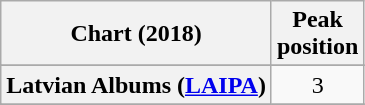<table class="wikitable sortable plainrowheaders" style="text-align:center">
<tr>
<th scope="col">Chart (2018)</th>
<th scope="col">Peak<br>position</th>
</tr>
<tr>
</tr>
<tr>
</tr>
<tr>
</tr>
<tr>
</tr>
<tr>
</tr>
<tr>
</tr>
<tr>
</tr>
<tr>
</tr>
<tr>
</tr>
<tr>
</tr>
<tr>
</tr>
<tr>
<th scope="row">Latvian Albums (<a href='#'>LAIPA</a>)</th>
<td>3</td>
</tr>
<tr>
</tr>
<tr>
</tr>
<tr>
</tr>
<tr>
</tr>
<tr>
</tr>
<tr>
</tr>
<tr>
</tr>
</table>
